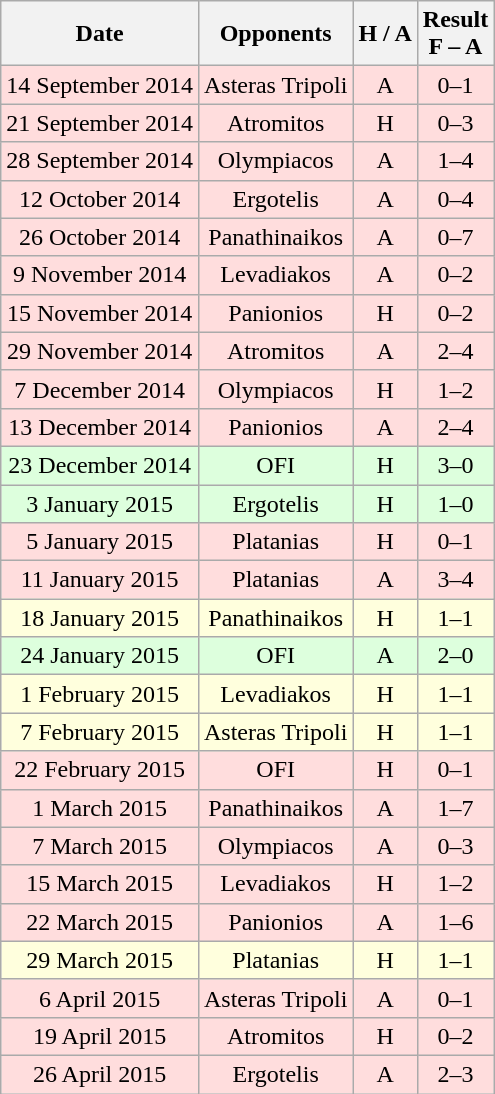<table class="wikitable" style="text-align:center">
<tr>
<th>Date</th>
<th>Opponents</th>
<th>H / A</th>
<th>Result<br>F – A</th>
</tr>
<tr bgcolor="#ffdddd">
<td>14 September 2014</td>
<td>Asteras Tripoli</td>
<td>A</td>
<td>0–1</td>
</tr>
<tr bgcolor="#ffdddd">
<td>21 September 2014</td>
<td>Atromitos</td>
<td>H</td>
<td>0–3</td>
</tr>
<tr bgcolor="#ffdddd">
<td>28 September 2014</td>
<td>Olympiacos</td>
<td>A</td>
<td>1–4</td>
</tr>
<tr bgcolor="#ffdddd">
<td>12 October 2014</td>
<td>Ergotelis</td>
<td>A</td>
<td>0–4</td>
</tr>
<tr bgcolor="#ffdddd">
<td>26 October 2014</td>
<td>Panathinaikos</td>
<td>A</td>
<td>0–7</td>
</tr>
<tr bgcolor="#ffdddd">
<td>9 November 2014</td>
<td>Levadiakos</td>
<td>A</td>
<td>0–2</td>
</tr>
<tr bgcolor="#ffdddd">
<td>15 November 2014</td>
<td>Panionios</td>
<td>H</td>
<td>0–2</td>
</tr>
<tr bgcolor="#ffdddd">
<td>29 November 2014</td>
<td>Atromitos</td>
<td>A</td>
<td>2–4</td>
</tr>
<tr bgcolor="#ffdddd">
<td>7 December 2014</td>
<td>Olympiacos</td>
<td>H</td>
<td>1–2</td>
</tr>
<tr bgcolor="#ffdddd">
<td>13 December 2014</td>
<td>Panionios</td>
<td>A</td>
<td>2–4</td>
</tr>
<tr bgcolor="#ddffdd">
<td>23 December 2014</td>
<td>OFI</td>
<td>H</td>
<td>3–0</td>
</tr>
<tr bgcolor="#ddffdd">
<td>3 January 2015</td>
<td>Ergotelis</td>
<td>H</td>
<td>1–0</td>
</tr>
<tr bgcolor="#ffdddd">
<td>5 January 2015</td>
<td>Platanias</td>
<td>H</td>
<td>0–1</td>
</tr>
<tr bgcolor="#ffdddd">
<td>11 January 2015</td>
<td>Platanias</td>
<td>A</td>
<td>3–4</td>
</tr>
<tr bgcolor="#ffffdd">
<td>18 January 2015</td>
<td>Panathinaikos</td>
<td>H</td>
<td>1–1</td>
</tr>
<tr bgcolor="#ddffdd">
<td>24 January 2015</td>
<td>OFI</td>
<td>A</td>
<td>2–0</td>
</tr>
<tr bgcolor="#ffffdd">
<td>1 February 2015</td>
<td>Levadiakos</td>
<td>H</td>
<td>1–1</td>
</tr>
<tr bgcolor="#ffffdd">
<td>7 February 2015</td>
<td>Asteras Tripoli</td>
<td>H</td>
<td>1–1</td>
</tr>
<tr bgcolor="#ffdddd">
<td>22 February 2015</td>
<td>OFI</td>
<td>H</td>
<td>0–1</td>
</tr>
<tr bgcolor="#ffdddd">
<td>1 March 2015</td>
<td>Panathinaikos</td>
<td>A</td>
<td>1–7</td>
</tr>
<tr bgcolor="#ffdddd">
<td>7 March 2015</td>
<td>Olympiacos</td>
<td>A</td>
<td>0–3</td>
</tr>
<tr bgcolor="#ffdddd">
<td>15 March 2015</td>
<td>Levadiakos</td>
<td>H</td>
<td>1–2</td>
</tr>
<tr bgcolor="#ffdddd">
<td>22 March 2015</td>
<td>Panionios</td>
<td>A</td>
<td>1–6</td>
</tr>
<tr bgcolor="#ffffdd">
<td>29 March 2015</td>
<td>Platanias</td>
<td>H</td>
<td>1–1</td>
</tr>
<tr bgcolor="#ffdddd">
<td>6 April 2015</td>
<td>Asteras Tripoli</td>
<td>A</td>
<td>0–1</td>
</tr>
<tr bgcolor="#ffdddd">
<td>19 April 2015</td>
<td>Atromitos</td>
<td>H</td>
<td>0–2</td>
</tr>
<tr bgcolor="#ffdddd">
<td>26 April 2015</td>
<td>Ergotelis</td>
<td>A</td>
<td>2–3</td>
</tr>
</table>
